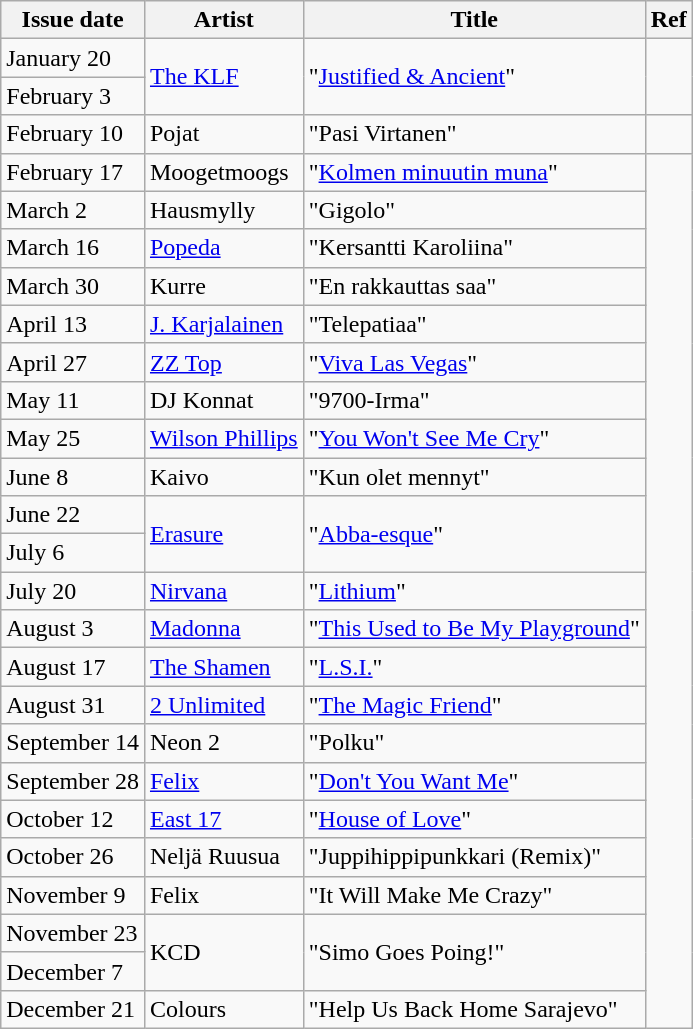<table class="wikitable" style="margin: 0 0 0 0;">
<tr>
<th>Issue date</th>
<th>Artist</th>
<th>Title</th>
<th>Ref</th>
</tr>
<tr>
<td>January 20</td>
<td rowspan=2><a href='#'>The KLF</a></td>
<td rowspan=2>"<a href='#'>Justified & Ancient</a>"</td>
</tr>
<tr>
<td>February 3</td>
</tr>
<tr>
<td>February 10</td>
<td>Pojat</td>
<td>"Pasi Virtanen"</td>
<td></td>
</tr>
<tr>
<td>February 17</td>
<td>Moogetmoogs</td>
<td>"<a href='#'>Kolmen minuutin muna</a>"</td>
</tr>
<tr>
<td>March 2</td>
<td>Hausmylly</td>
<td>"Gigolo"</td>
</tr>
<tr>
<td>March 16</td>
<td><a href='#'>Popeda</a></td>
<td>"Kersantti Karoliina"</td>
</tr>
<tr>
<td>March 30</td>
<td>Kurre</td>
<td>"En rakkauttas saa"</td>
</tr>
<tr>
<td>April 13</td>
<td><a href='#'>J. Karjalainen</a></td>
<td>"Telepatiaa"</td>
</tr>
<tr>
<td>April 27</td>
<td><a href='#'>ZZ Top</a></td>
<td>"<a href='#'>Viva Las Vegas</a>"</td>
</tr>
<tr>
<td>May 11</td>
<td>DJ Konnat</td>
<td>"9700-Irma"</td>
</tr>
<tr>
<td>May 25</td>
<td><a href='#'>Wilson Phillips</a></td>
<td>"<a href='#'>You Won't See Me Cry</a>"</td>
</tr>
<tr>
<td>June 8</td>
<td>Kaivo</td>
<td>"Kun olet mennyt"</td>
</tr>
<tr>
<td>June 22</td>
<td rowspan=2><a href='#'>Erasure</a></td>
<td rowspan=2>"<a href='#'>Abba-esque</a>"</td>
</tr>
<tr>
<td>July 6</td>
</tr>
<tr>
<td>July 20</td>
<td><a href='#'>Nirvana</a></td>
<td>"<a href='#'>Lithium</a>"</td>
</tr>
<tr>
<td>August 3</td>
<td><a href='#'>Madonna</a></td>
<td>"<a href='#'>This Used to Be My Playground</a>"</td>
</tr>
<tr>
<td>August 17</td>
<td><a href='#'>The Shamen</a></td>
<td>"<a href='#'>L.S.I.</a>"</td>
</tr>
<tr>
<td>August 31</td>
<td><a href='#'>2 Unlimited</a></td>
<td>"<a href='#'>The Magic Friend</a>"</td>
</tr>
<tr>
<td>September 14</td>
<td>Neon 2</td>
<td>"Polku"</td>
</tr>
<tr>
<td>September 28</td>
<td><a href='#'>Felix</a></td>
<td>"<a href='#'>Don't You Want Me</a>"</td>
</tr>
<tr>
<td>October 12</td>
<td><a href='#'>East 17</a></td>
<td>"<a href='#'>House of Love</a>"</td>
</tr>
<tr>
<td>October 26</td>
<td>Neljä Ruusua</td>
<td>"Juppihippipunkkari (Remix)"</td>
</tr>
<tr>
<td>November 9</td>
<td>Felix</td>
<td>"It Will Make Me Crazy"</td>
</tr>
<tr>
<td>November 23</td>
<td rowspan=2>KCD</td>
<td rowspan=2>"Simo Goes Poing!"</td>
</tr>
<tr>
<td>December 7</td>
</tr>
<tr>
<td>December 21</td>
<td>Colours</td>
<td>"Help Us Back Home Sarajevo"</td>
</tr>
</table>
